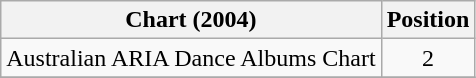<table class="wikitable sortable">
<tr>
<th>Chart (2004)</th>
<th>Position</th>
</tr>
<tr>
<td>Australian ARIA Dance Albums Chart</td>
<td style="text-align:center;">2</td>
</tr>
<tr>
</tr>
</table>
